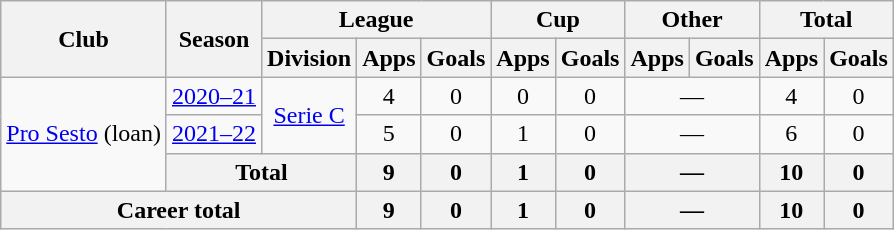<table class="wikitable" style="text-align:center">
<tr>
<th rowspan="2">Club</th>
<th rowspan="2">Season</th>
<th colspan="3">League</th>
<th colspan="2">Cup</th>
<th colspan="2">Other</th>
<th colspan="2">Total</th>
</tr>
<tr>
<th>Division</th>
<th>Apps</th>
<th>Goals</th>
<th>Apps</th>
<th>Goals</th>
<th>Apps</th>
<th>Goals</th>
<th>Apps</th>
<th>Goals</th>
</tr>
<tr>
<td rowspan="3"><a href='#'>Pro Sesto</a> (loan)</td>
<td><a href='#'>2020–21</a></td>
<td rowspan="2"><a href='#'>Serie C</a></td>
<td>4</td>
<td>0</td>
<td>0</td>
<td>0</td>
<td colspan="2">—</td>
<td>4</td>
<td>0</td>
</tr>
<tr>
<td><a href='#'>2021–22</a></td>
<td>5</td>
<td>0</td>
<td>1</td>
<td>0</td>
<td colspan="2">—</td>
<td>6</td>
<td>0</td>
</tr>
<tr>
<th colspan="2">Total</th>
<th>9</th>
<th>0</th>
<th>1</th>
<th>0</th>
<th colspan="2">—</th>
<th>10</th>
<th>0</th>
</tr>
<tr>
<th colspan="3">Career total</th>
<th>9</th>
<th>0</th>
<th>1</th>
<th>0</th>
<th colspan="2">—</th>
<th>10</th>
<th>0</th>
</tr>
</table>
